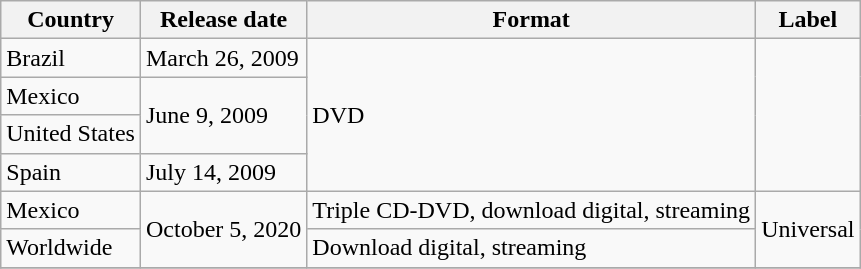<table class="wikitable">
<tr>
<th>Country</th>
<th>Release date</th>
<th>Format</th>
<th>Label</th>
</tr>
<tr>
<td>Brazil</td>
<td>March 26, 2009</td>
<td rowspan="4">DVD</td>
<td rowspan="4"></td>
</tr>
<tr>
<td>Mexico</td>
<td rowspan="2">June 9, 2009</td>
</tr>
<tr>
<td>United States</td>
</tr>
<tr>
<td>Spain</td>
<td>July 14, 2009</td>
</tr>
<tr>
<td>Mexico</td>
<td rowspan="2">October 5, 2020</td>
<td>Triple CD-DVD, download digital, streaming</td>
<td rowspan="2">Universal</td>
</tr>
<tr>
<td>Worldwide</td>
<td>Download digital, streaming</td>
</tr>
<tr>
</tr>
</table>
